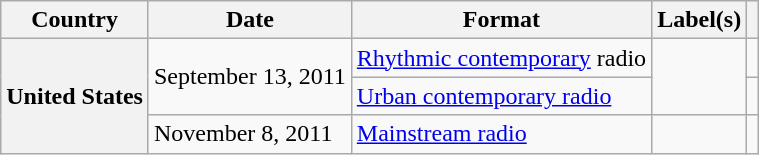<table class="wikitable plainrowheaders">
<tr>
<th scope="col">Country</th>
<th scope="col">Date</th>
<th scope="col">Format</th>
<th scope="col">Label(s)</th>
<th scope="col"></th>
</tr>
<tr>
<th scope="row" rowspan="3">United States</th>
<td rowspan="2">September 13, 2011</td>
<td><a href='#'>Rhythmic contemporary</a> radio</td>
<td rowspan="2"></td>
<td style="text-align:center;"></td>
</tr>
<tr>
<td><a href='#'>Urban contemporary radio</a></td>
<td style="text-align:center;"></td>
</tr>
<tr>
<td>November 8, 2011</td>
<td><a href='#'>Mainstream radio</a></td>
<td></td>
<td style="text-align:center;"></td>
</tr>
</table>
